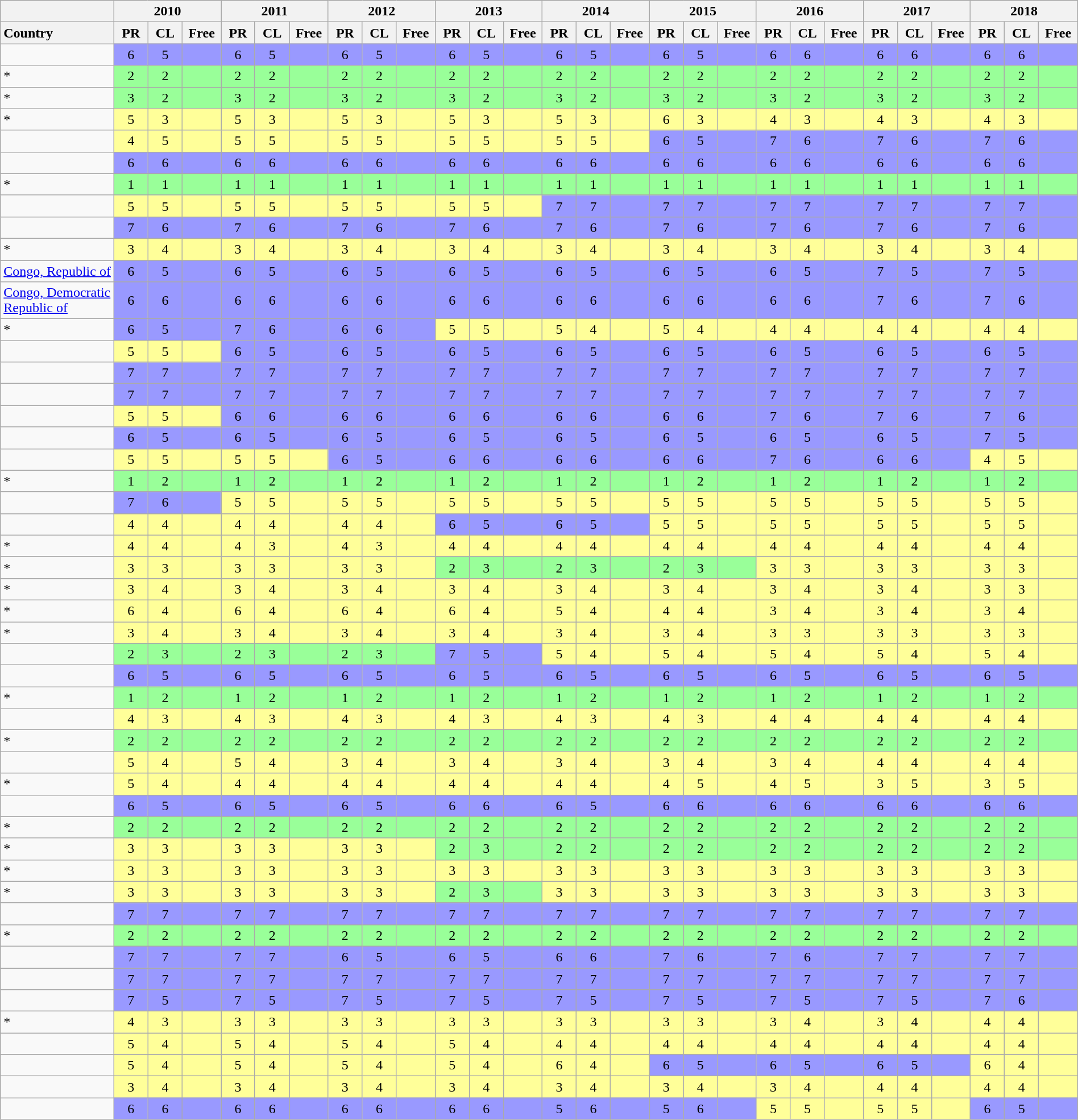<table class="wikitable sortable" width=100% style="border-collapse:collapse;">
<tr style="background:#eee; font-weight:bold; text-align:center;">
<th> </th>
<th colspan=3>2010</th>
<th colspan=3>2011</th>
<th colspan=3>2012</th>
<th colspan=3>2013</th>
<th colspan=3>2014</th>
<th colspan=3>2015</th>
<th colspan=3>2016</th>
<th colspan=3>2017</th>
<th colspan=3>2018</th>
</tr>
<tr style="background:#eee; font-weight:bold; text-align:center;">
<th style="width:3em; text-align:left;">Country</th>
<th style="width:3em;">PR</th>
<th style="width:3em;">CL</th>
<th style="width:3em;">Free</th>
<th style="width:3em;">PR</th>
<th style="width:3em;">CL</th>
<th style="width:3em;">Free</th>
<th style="width:3em;">PR</th>
<th style="width:3em;">CL</th>
<th style="width:3em;">Free</th>
<th style="width:3em;">PR</th>
<th style="width:3em;">CL</th>
<th style="width:3em;">Free</th>
<th style="width:3em;">PR</th>
<th style="width:3em;">CL</th>
<th style="width:3em;">Free</th>
<th style="width:3em;">PR</th>
<th style="width:3em;">CL</th>
<th style="width:3em;">Free</th>
<th style="width:3em;">PR</th>
<th style="width:3em;">CL</th>
<th style="width:3em;">Free</th>
<th style="width:3em;">PR</th>
<th style="width:3em;">CL</th>
<th style="width:3em;">Free</th>
<th style="width:3em;">PR</th>
<th style="width:3em;">CL</th>
<th style="width:3em;">Free</th>
</tr>
<tr align=center>
<td align=left></td>
<td style="background:#99f;">6</td>
<td style="background:#99f;">5</td>
<td style="background:#99f;"></td>
<td style="background:#99f;">6</td>
<td style="background:#99f;">5</td>
<td style="background:#99f;"></td>
<td style="background:#99f;">6</td>
<td style="background:#99f;">5</td>
<td style="background:#99f;"></td>
<td style="background:#99f;">6</td>
<td style="background:#99f;">5</td>
<td style="background:#99f;"></td>
<td style="background:#99f;">6</td>
<td style="background:#99f;">5</td>
<td style="background:#99f;"></td>
<td style="background:#99f;">6</td>
<td style="background:#99f;">5</td>
<td style="background:#99f;"></td>
<td style="background:#99f;">6</td>
<td style="background:#99f;">6</td>
<td style="background:#99f;"></td>
<td style="background:#99f;">6</td>
<td style="background:#99f;">6</td>
<td style="background:#99f;"></td>
<td style="background:#99f;">6</td>
<td style="background:#99f;">6</td>
<td style="background:#99f;"></td>
</tr>
<tr align=center>
<td align=left>*</td>
<td style="background:#9f9;">2</td>
<td style="background:#9f9;">2</td>
<td style="background:#9f9;"></td>
<td style="background:#9f9;">2</td>
<td style="background:#9f9;">2</td>
<td style="background:#9f9;"></td>
<td style="background:#9f9;">2</td>
<td style="background:#9f9;">2</td>
<td style="background:#9f9;"></td>
<td style="background:#9f9;">2</td>
<td style="background:#9f9;">2</td>
<td style="background:#9f9;"></td>
<td style="background:#9f9;">2</td>
<td style="background:#9f9;">2</td>
<td style="background:#9f9;"></td>
<td style="background:#9f9;">2</td>
<td style="background:#9f9;">2</td>
<td style="background:#9f9;"></td>
<td style="background:#9f9;">2</td>
<td style="background:#9f9;">2</td>
<td style="background:#9f9;"></td>
<td style="background:#9f9;">2</td>
<td style="background:#9f9;">2</td>
<td style="background:#9f9;"></td>
<td style="background:#9f9;">2</td>
<td style="background:#9f9;">2</td>
<td style="background:#9f9;"></td>
</tr>
<tr align=center>
<td align=left>*</td>
<td style="background:#9f9;">3</td>
<td style="background:#9f9;">2</td>
<td style="background:#9f9;"></td>
<td style="background:#9f9;">3</td>
<td style="background:#9f9;">2</td>
<td style="background:#9f9;"></td>
<td style="background:#9f9;">3</td>
<td style="background:#9f9;">2</td>
<td style="background:#9f9;"></td>
<td style="background:#9f9;">3</td>
<td style="background:#9f9;">2</td>
<td style="background:#9f9;"></td>
<td style="background:#9f9;">3</td>
<td style="background:#9f9;">2</td>
<td style="background:#9f9;"></td>
<td style="background:#9f9;">3</td>
<td style="background:#9f9;">2</td>
<td style="background:#9f9;"></td>
<td style="background:#9f9;">3</td>
<td style="background:#9f9;">2</td>
<td style="background:#9f9;"></td>
<td style="background:#9f9;">3</td>
<td style="background:#9f9;">2</td>
<td style="background:#9f9;"></td>
<td style="background:#9f9;">3</td>
<td style="background:#9f9;">2</td>
<td style="background:#9f9;"></td>
</tr>
<tr align=center>
<td align=left>*</td>
<td style="background:#ff9;">5</td>
<td style="background:#ff9;">3</td>
<td style="background:#ff9;"></td>
<td style="background:#ff9;">5</td>
<td style="background:#ff9;">3</td>
<td style="background:#ff9;"></td>
<td style="background:#ff9;">5</td>
<td style="background:#ff9;">3</td>
<td style="background:#ff9;"></td>
<td style="background:#ff9;">5</td>
<td style="background:#ff9;">3</td>
<td style="background:#ff9;"></td>
<td style="background:#ff9;">5</td>
<td style="background:#ff9;">3</td>
<td style="background:#ff9;"></td>
<td style="background:#ff9;">6</td>
<td style="background:#ff9;">3</td>
<td style="background:#ff9;"></td>
<td style="background:#ff9;">4</td>
<td style="background:#ff9;">3</td>
<td style="background:#ff9;"></td>
<td style="background:#ff9;">4</td>
<td style="background:#ff9;">3</td>
<td style="background:#ff9;"></td>
<td style="background:#ff9;">4</td>
<td style="background:#ff9;">3</td>
<td style="background:#ff9;"></td>
</tr>
<tr align=center>
<td align=left></td>
<td style="background:#ff9;">4</td>
<td style="background:#ff9;">5</td>
<td style="background:#ff9;"></td>
<td style="background:#ff9;">5</td>
<td style="background:#ff9;">5</td>
<td style="background:#ff9;"></td>
<td style="background:#ff9;">5</td>
<td style="background:#ff9;">5</td>
<td style="background:#ff9;"></td>
<td style="background:#ff9;">5</td>
<td style="background:#ff9;">5</td>
<td style="background:#ff9;"></td>
<td style="background:#ff9;">5</td>
<td style="background:#ff9;">5</td>
<td style="background:#ff9;"></td>
<td style="background:#99f;">6</td>
<td style="background:#99f;">5</td>
<td style="background:#99f;"></td>
<td style="background:#99f;">7</td>
<td style="background:#99f;">6</td>
<td style="background:#99f;"></td>
<td style="background:#99f;">7</td>
<td style="background:#99f;">6</td>
<td style="background:#99f;"></td>
<td style="background:#99f;">7</td>
<td style="background:#99f;">6</td>
<td style="background:#99f;"></td>
</tr>
<tr align=center>
<td align=left></td>
<td style="background:#99f;">6</td>
<td style="background:#99f;">6</td>
<td style="background:#99f;"></td>
<td style="background:#99f;">6</td>
<td style="background:#99f;">6</td>
<td style="background:#99f;"></td>
<td style="background:#99f;">6</td>
<td style="background:#99f;">6</td>
<td style="background:#99f;"></td>
<td style="background:#99f;">6</td>
<td style="background:#99f;">6</td>
<td style="background:#99f;"></td>
<td style="background:#99f;">6</td>
<td style="background:#99f;">6</td>
<td style="background:#99f;"></td>
<td style="background:#99f;">6</td>
<td style="background:#99f;">6</td>
<td style="background:#99f;"></td>
<td style="background:#99f;">6</td>
<td style="background:#99f;">6</td>
<td style="background:#99f;"></td>
<td style="background:#99f;">6</td>
<td style="background:#99f;">6</td>
<td style="background:#99f;"></td>
<td style="background:#99f;">6</td>
<td style="background:#99f;">6</td>
<td style="background:#99f;"></td>
</tr>
<tr align=center>
<td align=left>*</td>
<td style="background:#9f9;">1</td>
<td style="background:#9f9;">1</td>
<td style="background:#9f9;"></td>
<td style="background:#9f9;">1</td>
<td style="background:#9f9;">1</td>
<td style="background:#9f9;"></td>
<td style="background:#9f9;">1</td>
<td style="background:#9f9;">1</td>
<td style="background:#9f9;"></td>
<td style="background:#9f9;">1</td>
<td style="background:#9f9;">1</td>
<td style="background:#9f9;"></td>
<td style="background:#9f9;">1</td>
<td style="background:#9f9;">1</td>
<td style="background:#9f9;"></td>
<td style="background:#9f9;">1</td>
<td style="background:#9f9;">1</td>
<td style="background:#9f9;"></td>
<td style="background:#9f9;">1</td>
<td style="background:#9f9;">1</td>
<td style="background:#9f9;"></td>
<td style="background:#9f9;">1</td>
<td style="background:#9f9;">1</td>
<td style="background:#9f9;"></td>
<td style="background:#9f9;">1</td>
<td style="background:#9f9;">1</td>
<td style="background:#9f9;"></td>
</tr>
<tr align=center>
<td align=left></td>
<td style="background:#ff9;">5</td>
<td style="background:#ff9;">5</td>
<td style="background:#ff9;"></td>
<td style="background:#ff9;">5</td>
<td style="background:#ff9;">5</td>
<td style="background:#ff9;"></td>
<td style="background:#ff9;">5</td>
<td style="background:#ff9;">5</td>
<td style="background:#ff9;"></td>
<td style="background:#ff9;">5</td>
<td style="background:#ff9;">5</td>
<td style="background:#ff9;"></td>
<td style="background:#99f;">7</td>
<td style="background:#99f;">7</td>
<td style="background:#99f;"></td>
<td style="background:#99f;">7</td>
<td style="background:#99f;">7</td>
<td style="background:#99f;"></td>
<td style="background:#99f;">7</td>
<td style="background:#99f;">7</td>
<td style="background:#99f;"></td>
<td style="background:#99f;">7</td>
<td style="background:#99f;">7</td>
<td style="background:#99f;"></td>
<td style="background:#99f;">7</td>
<td style="background:#99f;">7</td>
<td style="background:#99f;"></td>
</tr>
<tr align=center>
<td align=left></td>
<td style="background:#99f;">7</td>
<td style="background:#99f;">6</td>
<td style="background:#99f;"></td>
<td style="background:#99f;">7</td>
<td style="background:#99f;">6</td>
<td style="background:#99f;"></td>
<td style="background:#99f;">7</td>
<td style="background:#99f;">6</td>
<td style="background:#99f;"></td>
<td style="background:#99f;">7</td>
<td style="background:#99f;">6</td>
<td style="background:#99f;"></td>
<td style="background:#99f;">7</td>
<td style="background:#99f;">6</td>
<td style="background:#99f;"></td>
<td style="background:#99f;">7</td>
<td style="background:#99f;">6</td>
<td style="background:#99f;"></td>
<td style="background:#99f;">7</td>
<td style="background:#99f;">6</td>
<td style="background:#99f;"></td>
<td style="background:#99f;">7</td>
<td style="background:#99f;">6</td>
<td style="background:#99f;"></td>
<td style="background:#99f;">7</td>
<td style="background:#99f;">6</td>
<td style="background:#99f;"></td>
</tr>
<tr align=center>
<td align=left>*</td>
<td style="background:#ff9;">3</td>
<td style="background:#ff9;">4</td>
<td style="background:#ff9;"></td>
<td style="background:#ff9;">3</td>
<td style="background:#ff9;">4</td>
<td style="background:#ff9;"></td>
<td style="background:#ff9;">3</td>
<td style="background:#ff9;">4</td>
<td style="background:#ff9;"></td>
<td style="background:#ff9;">3</td>
<td style="background:#ff9;">4</td>
<td style="background:#ff9;"></td>
<td style="background:#ff9;">3</td>
<td style="background:#ff9;">4</td>
<td style="background:#ff9;"></td>
<td style="background:#ff9;">3</td>
<td style="background:#ff9;">4</td>
<td style="background:#ff9;"></td>
<td style="background:#ff9;">3</td>
<td style="background:#ff9;">4</td>
<td style="background:#ff9;"></td>
<td style="background:#ff9;">3</td>
<td style="background:#ff9;">4</td>
<td style="background:#ff9;"></td>
<td style="background:#ff9;">3</td>
<td style="background:#ff9;">4</td>
<td style="background:#ff9;"></td>
</tr>
<tr align=center>
<td align=left> <a href='#'>Congo, Republic of</a></td>
<td style="background:#99f;">6</td>
<td style="background:#99f;">5</td>
<td style="background:#99f;"></td>
<td style="background:#99f;">6</td>
<td style="background:#99f;">5</td>
<td style="background:#99f;"></td>
<td style="background:#99f;">6</td>
<td style="background:#99f;">5</td>
<td style="background:#99f;"></td>
<td style="background:#99f;">6</td>
<td style="background:#99f;">5</td>
<td style="background:#99f;"></td>
<td style="background:#99f;">6</td>
<td style="background:#99f;">5</td>
<td style="background:#99f;"></td>
<td style="background:#99f;">6</td>
<td style="background:#99f;">5</td>
<td style="background:#99f;"></td>
<td style="background:#99f;">6</td>
<td style="background:#99f;">5</td>
<td style="background:#99f;"></td>
<td style="background:#99f;">7</td>
<td style="background:#99f;">5</td>
<td style="background:#99f;"></td>
<td style="background:#99f;">7</td>
<td style="background:#99f;">5</td>
<td style="background:#99f;"></td>
</tr>
<tr align=center>
<td align=left> <a href='#'>Congo, Democratic Republic of</a></td>
<td style="background:#99f;">6</td>
<td style="background:#99f;">6</td>
<td style="background:#99f;"></td>
<td style="background:#99f;">6</td>
<td style="background:#99f;">6</td>
<td style="background:#99f;"></td>
<td style="background:#99f;">6</td>
<td style="background:#99f;">6</td>
<td style="background:#99f;"></td>
<td style="background:#99f;">6</td>
<td style="background:#99f;">6</td>
<td style="background:#99f;"></td>
<td style="background:#99f;">6</td>
<td style="background:#99f;">6</td>
<td style="background:#99f;"></td>
<td style="background:#99f;">6</td>
<td style="background:#99f;">6</td>
<td style="background:#99f;"></td>
<td style="background:#99f;">6</td>
<td style="background:#99f;">6</td>
<td style="background:#99f;"></td>
<td style="background:#99f;">7</td>
<td style="background:#99f;">6</td>
<td style="background:#99f;"></td>
<td style="background:#99f;">7</td>
<td style="background:#99f;">6</td>
<td style="background:#99f;"></td>
</tr>
<tr align=center>
<td align=left>*</td>
<td style="background:#99f;">6</td>
<td style="background:#99f;">5</td>
<td style="background:#99f;"></td>
<td style="background:#99f;">7</td>
<td style="background:#99f;">6</td>
<td style="background:#99f;"></td>
<td style="background:#99f;">6</td>
<td style="background:#99f;">6</td>
<td style="background:#99f;"></td>
<td style="background:#ff9;">5</td>
<td style="background:#ff9;">5</td>
<td style="background:#ff9;"></td>
<td style="background:#ff9;">5</td>
<td style="background:#ff9;">4</td>
<td style="background:#ff9;"></td>
<td style="background:#ff9;">5</td>
<td style="background:#ff9;">4</td>
<td style="background:#ff9;"></td>
<td style="background:#ff9;">4</td>
<td style="background:#ff9;">4</td>
<td style="background:#ff9;"></td>
<td style="background:#ff9;">4</td>
<td style="background:#ff9;">4</td>
<td style="background:#ff9;"></td>
<td style="background:#ff9;">4</td>
<td style="background:#ff9;">4</td>
<td style="background:#ff9;"></td>
</tr>
<tr align=center>
<td align=left></td>
<td style="background:#ff9;">5</td>
<td style="background:#ff9;">5</td>
<td style="background:#ff9;"></td>
<td style="background:#99f;">6</td>
<td style="background:#99f;">5</td>
<td style="background:#99f;"></td>
<td style="background:#99f;">6</td>
<td style="background:#99f;">5</td>
<td style="background:#99f;"></td>
<td style="background:#99f;">6</td>
<td style="background:#99f;">5</td>
<td style="background:#99f;"></td>
<td style="background:#99f;">6</td>
<td style="background:#99f;">5</td>
<td style="background:#99f;"></td>
<td style="background:#99f;">6</td>
<td style="background:#99f;">5</td>
<td style="background:#99f;"></td>
<td style="background:#99f;">6</td>
<td style="background:#99f;">5</td>
<td style="background:#99f;"></td>
<td style="background:#99f;">6</td>
<td style="background:#99f;">5</td>
<td style="background:#99f;"></td>
<td style="background:#99f;">6</td>
<td style="background:#99f;">5</td>
<td style="background:#99f;"></td>
</tr>
<tr align=center>
<td align=left></td>
<td style="background:#99f;">7</td>
<td style="background:#99f;">7</td>
<td style="background:#99f;"></td>
<td style="background:#99f;">7</td>
<td style="background:#99f;">7</td>
<td style="background:#99f;"></td>
<td style="background:#99f;">7</td>
<td style="background:#99f;">7</td>
<td style="background:#99f;"></td>
<td style="background:#99f;">7</td>
<td style="background:#99f;">7</td>
<td style="background:#99f;"></td>
<td style="background:#99f;">7</td>
<td style="background:#99f;">7</td>
<td style="background:#99f;"></td>
<td style="background:#99f;">7</td>
<td style="background:#99f;">7</td>
<td style="background:#99f;"></td>
<td style="background:#99f;">7</td>
<td style="background:#99f;">7</td>
<td style="background:#99f;"></td>
<td style="background:#99f;">7</td>
<td style="background:#99f;">7</td>
<td style="background:#99f;"></td>
<td style="background:#99f;">7</td>
<td style="background:#99f;">7</td>
<td style="background:#99f;"></td>
</tr>
<tr align=center>
<td align=left></td>
<td style="background:#99f;">7</td>
<td style="background:#99f;">7</td>
<td style="background:#99f;"></td>
<td style="background:#99f;">7</td>
<td style="background:#99f;">7</td>
<td style="background:#99f;"></td>
<td style="background:#99f;">7</td>
<td style="background:#99f;">7</td>
<td style="background:#99f;"></td>
<td style="background:#99f;">7</td>
<td style="background:#99f;">7</td>
<td style="background:#99f;"></td>
<td style="background:#99f;">7</td>
<td style="background:#99f;">7</td>
<td style="background:#99f;"></td>
<td style="background:#99f;">7</td>
<td style="background:#99f;">7</td>
<td style="background:#99f;"></td>
<td style="background:#99f;">7</td>
<td style="background:#99f;">7</td>
<td style="background:#99f;"></td>
<td style="background:#99f;">7</td>
<td style="background:#99f;">7</td>
<td style="background:#99f;"></td>
<td style="background:#99f;">7</td>
<td style="background:#99f;">7</td>
<td style="background:#99f;"></td>
</tr>
<tr align=center>
<td align=left></td>
<td style="background:#ff9;">5</td>
<td style="background:#ff9;">5</td>
<td style="background:#ff9;"></td>
<td style="background:#99f;">6</td>
<td style="background:#99f;">6</td>
<td style="background:#99f;"></td>
<td style="background:#99f;">6</td>
<td style="background:#99f;">6</td>
<td style="background:#99f;"></td>
<td style="background:#99f;">6</td>
<td style="background:#99f;">6</td>
<td style="background:#99f;"></td>
<td style="background:#99f;">6</td>
<td style="background:#99f;">6</td>
<td style="background:#99f;"></td>
<td style="background:#99f;">6</td>
<td style="background:#99f;">6</td>
<td style="background:#99f;"></td>
<td style="background:#99f;">7</td>
<td style="background:#99f;">6</td>
<td style="background:#99f;"></td>
<td style="background:#99f;">7</td>
<td style="background:#99f;">6</td>
<td style="background:#99f;"></td>
<td style="background:#99f;">7</td>
<td style="background:#99f;">6</td>
<td style="background:#99f;"></td>
</tr>
<tr align=center>
<td align=left></td>
<td style="background:#99f;">6</td>
<td style="background:#99f;">5</td>
<td style="background:#99f;"></td>
<td style="background:#99f;">6</td>
<td style="background:#99f;">5</td>
<td style="background:#99f;"></td>
<td style="background:#99f;">6</td>
<td style="background:#99f;">5</td>
<td style="background:#99f;"></td>
<td style="background:#99f;">6</td>
<td style="background:#99f;">5</td>
<td style="background:#99f;"></td>
<td style="background:#99f;">6</td>
<td style="background:#99f;">5</td>
<td style="background:#99f;"></td>
<td style="background:#99f;">6</td>
<td style="background:#99f;">5</td>
<td style="background:#99f;"></td>
<td style="background:#99f;">6</td>
<td style="background:#99f;">5</td>
<td style="background:#99f;"></td>
<td style="background:#99f;">6</td>
<td style="background:#99f;">5</td>
<td style="background:#99f;"></td>
<td style="background:#99f;">7</td>
<td style="background:#99f;">5</td>
<td style="background:#99f;"></td>
</tr>
<tr align=center>
<td align=left></td>
<td style="background:#ff9;">5</td>
<td style="background:#ff9;">5</td>
<td style="background:#ff9;"></td>
<td style="background:#ff9;">5</td>
<td style="background:#ff9;">5</td>
<td style="background:#ff9;"></td>
<td style="background:#99f;">6</td>
<td style="background:#99f;">5</td>
<td style="background:#99f;"></td>
<td style="background:#99f;">6</td>
<td style="background:#99f;">6</td>
<td style="background:#99f;"></td>
<td style="background:#99f;">6</td>
<td style="background:#99f;">6</td>
<td style="background:#99f;"></td>
<td style="background:#99f;">6</td>
<td style="background:#99f;">6</td>
<td style="background:#99f;"></td>
<td style="background:#99f;">7</td>
<td style="background:#99f;">6</td>
<td style="background:#99f;"></td>
<td style="background:#99f;">6</td>
<td style="background:#99f;">6</td>
<td style="background:#99f;"></td>
<td style="background:#ff9;">4</td>
<td style="background:#ff9;">5</td>
<td style="background:#ff9;"></td>
</tr>
<tr align=center>
<td align=left>*</td>
<td style="background:#9f9;">1</td>
<td style="background:#9f9;">2</td>
<td style="background:#9f9;"></td>
<td style="background:#9f9;">1</td>
<td style="background:#9f9;">2</td>
<td style="background:#9f9;"></td>
<td style="background:#9f9;">1</td>
<td style="background:#9f9;">2</td>
<td style="background:#9f9;"></td>
<td style="background:#9f9;">1</td>
<td style="background:#9f9;">2</td>
<td style="background:#9f9;"></td>
<td style="background:#9f9;">1</td>
<td style="background:#9f9;">2</td>
<td style="background:#9f9;"></td>
<td style="background:#9f9;">1</td>
<td style="background:#9f9;">2</td>
<td style="background:#9f9;"></td>
<td style="background:#9f9;">1</td>
<td style="background:#9f9;">2</td>
<td style="background:#9f9;"></td>
<td style="background:#9f9;">1</td>
<td style="background:#9f9;">2</td>
<td style="background:#9f9;"></td>
<td style="background:#9f9;">1</td>
<td style="background:#9f9;">2</td>
<td style="background:#9f9;"></td>
</tr>
<tr align=center>
<td align=left></td>
<td style="background:#99f;">7</td>
<td style="background:#99f;">6</td>
<td style="background:#99f;"></td>
<td style="background:#ff9;">5</td>
<td style="background:#ff9;">5</td>
<td style="background:#ff9;"></td>
<td style="background:#ff9;">5</td>
<td style="background:#ff9;">5</td>
<td style="background:#ff9;"></td>
<td style="background:#ff9;">5</td>
<td style="background:#ff9;">5</td>
<td style="background:#ff9;"></td>
<td style="background:#ff9;">5</td>
<td style="background:#ff9;">5</td>
<td style="background:#ff9;"></td>
<td style="background:#ff9;">5</td>
<td style="background:#ff9;">5</td>
<td style="background:#ff9;"></td>
<td style="background:#ff9;">5</td>
<td style="background:#ff9;">5</td>
<td style="background:#ff9;"></td>
<td style="background:#ff9;">5</td>
<td style="background:#ff9;">5</td>
<td style="background:#ff9;"></td>
<td style="background:#ff9;">5</td>
<td style="background:#ff9;">5</td>
<td style="background:#ff9;"></td>
</tr>
<tr align=center>
<td align=left></td>
<td style="background:#ff9;">4</td>
<td style="background:#ff9;">4</td>
<td style="background:#ff9;"></td>
<td style="background:#ff9;">4</td>
<td style="background:#ff9;">4</td>
<td style="background:#ff9;"></td>
<td style="background:#ff9;">4</td>
<td style="background:#ff9;">4</td>
<td style="background:#ff9;"></td>
<td style="background:#99f;">6</td>
<td style="background:#99f;">5</td>
<td style="background:#99f;"></td>
<td style="background:#99f;">6</td>
<td style="background:#99f;">5</td>
<td style="background:#99f;"></td>
<td style="background:#ff9;">5</td>
<td style="background:#ff9;">5</td>
<td style="background:#ff9;"></td>
<td style="background:#ff9;">5</td>
<td style="background:#ff9;">5</td>
<td style="background:#ff9;"></td>
<td style="background:#ff9;">5</td>
<td style="background:#ff9;">5</td>
<td style="background:#ff9;"></td>
<td style="background:#ff9;">5</td>
<td style="background:#ff9;">5</td>
<td style="background:#ff9;"></td>
</tr>
<tr align=center>
<td align=left>*</td>
<td style="background:#ff9;">4</td>
<td style="background:#ff9;">4</td>
<td style="background:#ff9;"></td>
<td style="background:#ff9;">4</td>
<td style="background:#ff9;">3</td>
<td style="background:#ff9;"></td>
<td style="background:#ff9;">4</td>
<td style="background:#ff9;">3</td>
<td style="background:#ff9;"></td>
<td style="background:#ff9;">4</td>
<td style="background:#ff9;">4</td>
<td style="background:#ff9;"></td>
<td style="background:#ff9;">4</td>
<td style="background:#ff9;">4</td>
<td style="background:#ff9;"></td>
<td style="background:#ff9;">4</td>
<td style="background:#ff9;">4</td>
<td style="background:#ff9;"></td>
<td style="background:#ff9;">4</td>
<td style="background:#ff9;">4</td>
<td style="background:#ff9;"></td>
<td style="background:#ff9;">4</td>
<td style="background:#ff9;">4</td>
<td style="background:#ff9;"></td>
<td style="background:#ff9;">4</td>
<td style="background:#ff9;">4</td>
<td style="background:#ff9;"></td>
</tr>
<tr align=center>
<td align=left>*</td>
<td style="background:#ff9;">3</td>
<td style="background:#ff9;">3</td>
<td style="background:#ff9;"></td>
<td style="background:#ff9;">3</td>
<td style="background:#ff9;">3</td>
<td style="background:#ff9;"></td>
<td style="background:#ff9;">3</td>
<td style="background:#ff9;">3</td>
<td style="background:#ff9;"></td>
<td style="background:#9f9;">2</td>
<td style="background:#9f9;">3</td>
<td style="background:#9f9;"></td>
<td style="background:#9f9;">2</td>
<td style="background:#9f9;">3</td>
<td style="background:#9f9;"></td>
<td style="background:#9f9;">2</td>
<td style="background:#9f9;">3</td>
<td style="background:#9f9;"></td>
<td style="background:#ff9;">3</td>
<td style="background:#ff9;">3</td>
<td style="background:#ff9;"></td>
<td style="background:#ff9;">3</td>
<td style="background:#ff9;">3</td>
<td style="background:#ff9;"></td>
<td style="background:#ff9;">3</td>
<td style="background:#ff9;">3</td>
<td style="background:#ff9;"></td>
</tr>
<tr align=center>
<td align=left>*</td>
<td style="background:#ff9;">3</td>
<td style="background:#ff9;">4</td>
<td style="background:#ff9;"></td>
<td style="background:#ff9;">3</td>
<td style="background:#ff9;">4</td>
<td style="background:#ff9;"></td>
<td style="background:#ff9;">3</td>
<td style="background:#ff9;">4</td>
<td style="background:#ff9;"></td>
<td style="background:#ff9;">3</td>
<td style="background:#ff9;">4</td>
<td style="background:#ff9;"></td>
<td style="background:#ff9;">3</td>
<td style="background:#ff9;">4</td>
<td style="background:#ff9;"></td>
<td style="background:#ff9;">3</td>
<td style="background:#ff9;">4</td>
<td style="background:#ff9;"></td>
<td style="background:#ff9;">3</td>
<td style="background:#ff9;">4</td>
<td style="background:#ff9;"></td>
<td style="background:#ff9;">3</td>
<td style="background:#ff9;">4</td>
<td style="background:#ff9;"></td>
<td style="background:#ff9;">3</td>
<td style="background:#ff9;">3</td>
<td style="background:#ff9;"></td>
</tr>
<tr align=center>
<td align=left>*</td>
<td style="background:#ff9;">6</td>
<td style="background:#ff9;">4</td>
<td style="background:#ff9;"></td>
<td style="background:#ff9;">6</td>
<td style="background:#ff9;">4</td>
<td style="background:#ff9;"></td>
<td style="background:#ff9;">6</td>
<td style="background:#ff9;">4</td>
<td style="background:#ff9;"></td>
<td style="background:#ff9;">6</td>
<td style="background:#ff9;">4</td>
<td style="background:#ff9;"></td>
<td style="background:#ff9;">5</td>
<td style="background:#ff9;">4</td>
<td style="background:#ff9;"></td>
<td style="background:#ff9;">4</td>
<td style="background:#ff9;">4</td>
<td style="background:#ff9;"></td>
<td style="background:#ff9;">3</td>
<td style="background:#ff9;">4</td>
<td style="background:#ff9;"></td>
<td style="background:#ff9;">3</td>
<td style="background:#ff9;">4</td>
<td style="background:#ff9;"></td>
<td style="background:#ff9;">3</td>
<td style="background:#ff9;">4</td>
<td style="background:#ff9;"></td>
</tr>
<tr align=center>
<td align=left>*</td>
<td style="background:#ff9;">3</td>
<td style="background:#ff9;">4</td>
<td style="background:#ff9;"></td>
<td style="background:#ff9;">3</td>
<td style="background:#ff9;">4</td>
<td style="background:#ff9;"></td>
<td style="background:#ff9;">3</td>
<td style="background:#ff9;">4</td>
<td style="background:#ff9;"></td>
<td style="background:#ff9;">3</td>
<td style="background:#ff9;">4</td>
<td style="background:#ff9;"></td>
<td style="background:#ff9;">3</td>
<td style="background:#ff9;">4</td>
<td style="background:#ff9;"></td>
<td style="background:#ff9;">3</td>
<td style="background:#ff9;">4</td>
<td style="background:#ff9;"></td>
<td style="background:#ff9;">3</td>
<td style="background:#ff9;">3</td>
<td style="background:#ff9;"></td>
<td style="background:#ff9;">3</td>
<td style="background:#ff9;">3</td>
<td style="background:#ff9;"></td>
<td style="background:#ff9;">3</td>
<td style="background:#ff9;">3</td>
<td style="background:#ff9;"></td>
</tr>
<tr align=center>
<td align=left></td>
<td style="background:#9f9;">2</td>
<td style="background:#9f9;">3</td>
<td style="background:#9f9;"></td>
<td style="background:#9f9;">2</td>
<td style="background:#9f9;">3</td>
<td style="background:#9f9;"></td>
<td style="background:#9f9;">2</td>
<td style="background:#9f9;">3</td>
<td style="background:#9f9;"></td>
<td style="background:#99f;">7</td>
<td style="background:#99f;">5</td>
<td style="background:#99f;"></td>
<td style="background:#ff9;">5</td>
<td style="background:#ff9;">4</td>
<td style="background:#ff9;"></td>
<td style="background:#ff9;">5</td>
<td style="background:#ff9;">4</td>
<td style="background:#ff9;"></td>
<td style="background:#ff9;">5</td>
<td style="background:#ff9;">4</td>
<td style="background:#ff9;"></td>
<td style="background:#ff9;">5</td>
<td style="background:#ff9;">4</td>
<td style="background:#ff9;"></td>
<td style="background:#ff9;">5</td>
<td style="background:#ff9;">4</td>
<td style="background:#ff9;"></td>
</tr>
<tr align=center>
<td align=left></td>
<td style="background:#99f;">6</td>
<td style="background:#99f;">5</td>
<td style="background:#99f;"></td>
<td style="background:#99f;">6</td>
<td style="background:#99f;">5</td>
<td style="background:#99f;"></td>
<td style="background:#99f;">6</td>
<td style="background:#99f;">5</td>
<td style="background:#99f;"></td>
<td style="background:#99f;">6</td>
<td style="background:#99f;">5</td>
<td style="background:#99f;"></td>
<td style="background:#99f;">6</td>
<td style="background:#99f;">5</td>
<td style="background:#99f;"></td>
<td style="background:#99f;">6</td>
<td style="background:#99f;">5</td>
<td style="background:#99f;"></td>
<td style="background:#99f;">6</td>
<td style="background:#99f;">5</td>
<td style="background:#99f;"></td>
<td style="background:#99f;">6</td>
<td style="background:#99f;">5</td>
<td style="background:#99f;"></td>
<td style="background:#99f;">6</td>
<td style="background:#99f;">5</td>
<td style="background:#99f;"></td>
</tr>
<tr align=center>
<td align=left>*</td>
<td style="background:#9f9;">1</td>
<td style="background:#9f9;">2</td>
<td style="background:#9f9;"></td>
<td style="background:#9f9;">1</td>
<td style="background:#9f9;">2</td>
<td style="background:#9f9;"></td>
<td style="background:#9f9;">1</td>
<td style="background:#9f9;">2</td>
<td style="background:#9f9;"></td>
<td style="background:#9f9;">1</td>
<td style="background:#9f9;">2</td>
<td style="background:#9f9;"></td>
<td style="background:#9f9;">1</td>
<td style="background:#9f9;">2</td>
<td style="background:#9f9;"></td>
<td style="background:#9f9;">1</td>
<td style="background:#9f9;">2</td>
<td style="background:#9f9;"></td>
<td style="background:#9f9;">1</td>
<td style="background:#9f9;">2</td>
<td style="background:#9f9;"></td>
<td style="background:#9f9;">1</td>
<td style="background:#9f9;">2</td>
<td style="background:#9f9;"></td>
<td style="background:#9f9;">1</td>
<td style="background:#9f9;">2</td>
<td style="background:#9f9;"></td>
</tr>
<tr align=center>
<td align=left></td>
<td style="background:#ff9;">4</td>
<td style="background:#ff9;">3</td>
<td style="background:#ff9;"></td>
<td style="background:#ff9;">4</td>
<td style="background:#ff9;">3</td>
<td style="background:#ff9;"></td>
<td style="background:#ff9;">4</td>
<td style="background:#ff9;">3</td>
<td style="background:#ff9;"></td>
<td style="background:#ff9;">4</td>
<td style="background:#ff9;">3</td>
<td style="background:#ff9;"></td>
<td style="background:#ff9;">4</td>
<td style="background:#ff9;">3</td>
<td style="background:#ff9;"></td>
<td style="background:#ff9;">4</td>
<td style="background:#ff9;">3</td>
<td style="background:#ff9;"></td>
<td style="background:#ff9;">4</td>
<td style="background:#ff9;">4</td>
<td style="background:#ff9;"></td>
<td style="background:#ff9;">4</td>
<td style="background:#ff9;">4</td>
<td style="background:#ff9;"></td>
<td style="background:#ff9;">4</td>
<td style="background:#ff9;">4</td>
<td style="background:#ff9;"></td>
</tr>
<tr align=center>
<td align=left>*</td>
<td style="background:#9f9;">2</td>
<td style="background:#9f9;">2</td>
<td style="background:#9f9;"></td>
<td style="background:#9f9;">2</td>
<td style="background:#9f9;">2</td>
<td style="background:#9f9;"></td>
<td style="background:#9f9;">2</td>
<td style="background:#9f9;">2</td>
<td style="background:#9f9;"></td>
<td style="background:#9f9;">2</td>
<td style="background:#9f9;">2</td>
<td style="background:#9f9;"></td>
<td style="background:#9f9;">2</td>
<td style="background:#9f9;">2</td>
<td style="background:#9f9;"></td>
<td style="background:#9f9;">2</td>
<td style="background:#9f9;">2</td>
<td style="background:#9f9;"></td>
<td style="background:#9f9;">2</td>
<td style="background:#9f9;">2</td>
<td style="background:#9f9;"></td>
<td style="background:#9f9;">2</td>
<td style="background:#9f9;">2</td>
<td style="background:#9f9;"></td>
<td style="background:#9f9;">2</td>
<td style="background:#9f9;">2</td>
<td style="background:#9f9;"></td>
</tr>
<tr align=center>
<td align=left></td>
<td style="background:#ff9;">5</td>
<td style="background:#ff9;">4</td>
<td style="background:#ff9;"></td>
<td style="background:#ff9;">5</td>
<td style="background:#ff9;">4</td>
<td style="background:#ff9;"></td>
<td style="background:#ff9;">3</td>
<td style="background:#ff9;">4</td>
<td style="background:#ff9;"></td>
<td style="background:#ff9;">3</td>
<td style="background:#ff9;">4</td>
<td style="background:#ff9;"></td>
<td style="background:#ff9;">3</td>
<td style="background:#ff9;">4</td>
<td style="background:#ff9;"></td>
<td style="background:#ff9;">3</td>
<td style="background:#ff9;">4</td>
<td style="background:#ff9;"></td>
<td style="background:#ff9;">3</td>
<td style="background:#ff9;">4</td>
<td style="background:#ff9;"></td>
<td style="background:#ff9;">4</td>
<td style="background:#ff9;">4</td>
<td style="background:#ff9;"></td>
<td style="background:#ff9;">4</td>
<td style="background:#ff9;">4</td>
<td style="background:#ff9;"></td>
</tr>
<tr align=center>
<td align=left>*</td>
<td style="background:#ff9;">5</td>
<td style="background:#ff9;">4</td>
<td style="background:#ff9;"></td>
<td style="background:#ff9;">4</td>
<td style="background:#ff9;">4</td>
<td style="background:#ff9;"></td>
<td style="background:#ff9;">4</td>
<td style="background:#ff9;">4</td>
<td style="background:#ff9;"></td>
<td style="background:#ff9;">4</td>
<td style="background:#ff9;">4</td>
<td style="background:#ff9;"></td>
<td style="background:#ff9;">4</td>
<td style="background:#ff9;">4</td>
<td style="background:#ff9;"></td>
<td style="background:#ff9;">4</td>
<td style="background:#ff9;">5</td>
<td style="background:#ff9;"></td>
<td style="background:#ff9;">4</td>
<td style="background:#ff9;">5</td>
<td style="background:#ff9;"></td>
<td style="background:#ff9;">3</td>
<td style="background:#ff9;">5</td>
<td style="background:#ff9;"></td>
<td style="background:#ff9;">3</td>
<td style="background:#ff9;">5</td>
<td style="background:#ff9;"></td>
</tr>
<tr align=center>
<td align=left></td>
<td style="background:#99f;">6</td>
<td style="background:#99f;">5</td>
<td style="background:#99f;"></td>
<td style="background:#99f;">6</td>
<td style="background:#99f;">5</td>
<td style="background:#99f;"></td>
<td style="background:#99f;">6</td>
<td style="background:#99f;">5</td>
<td style="background:#99f;"></td>
<td style="background:#99f;">6</td>
<td style="background:#99f;">6</td>
<td style="background:#99f;"></td>
<td style="background:#99f;">6</td>
<td style="background:#99f;">5</td>
<td style="background:#99f;"></td>
<td style="background:#99f;">6</td>
<td style="background:#99f;">6</td>
<td style="background:#99f;"></td>
<td style="background:#99f;">6</td>
<td style="background:#99f;">6</td>
<td style="background:#99f;"></td>
<td style="background:#99f;">6</td>
<td style="background:#99f;">6</td>
<td style="background:#99f;"></td>
<td style="background:#99f;">6</td>
<td style="background:#99f;">6</td>
<td style="background:#99f;"></td>
</tr>
<tr align=center>
<td align=left>*</td>
<td style="background:#9f9;">2</td>
<td style="background:#9f9;">2</td>
<td style="background:#9f9;"></td>
<td style="background:#9f9;">2</td>
<td style="background:#9f9;">2</td>
<td style="background:#9f9;"></td>
<td style="background:#9f9;">2</td>
<td style="background:#9f9;">2</td>
<td style="background:#9f9;"></td>
<td style="background:#9f9;">2</td>
<td style="background:#9f9;">2</td>
<td style="background:#9f9;"></td>
<td style="background:#9f9;">2</td>
<td style="background:#9f9;">2</td>
<td style="background:#9f9;"></td>
<td style="background:#9f9;">2</td>
<td style="background:#9f9;">2</td>
<td style="background:#9f9;"></td>
<td style="background:#9f9;">2</td>
<td style="background:#9f9;">2</td>
<td style="background:#9f9;"></td>
<td style="background:#9f9;">2</td>
<td style="background:#9f9;">2</td>
<td style="background:#9f9;"></td>
<td style="background:#9f9;">2</td>
<td style="background:#9f9;">2</td>
<td style="background:#9f9;"></td>
</tr>
<tr align=center>
<td align=left>*</td>
<td style="background:#ff9;">3</td>
<td style="background:#ff9;">3</td>
<td style="background:#ff9;"></td>
<td style="background:#ff9;">3</td>
<td style="background:#ff9;">3</td>
<td style="background:#ff9;"></td>
<td style="background:#ff9;">3</td>
<td style="background:#ff9;">3</td>
<td style="background:#ff9;"></td>
<td style="background:#9f9;">2</td>
<td style="background:#9f9;">3</td>
<td style="background:#9f9;"></td>
<td style="background:#9f9;">2</td>
<td style="background:#9f9;">2</td>
<td style="background:#9f9;"></td>
<td style="background:#9f9;">2</td>
<td style="background:#9f9;">2</td>
<td style="background:#9f9;"></td>
<td style="background:#9f9;">2</td>
<td style="background:#9f9;">2</td>
<td style="background:#9f9;"></td>
<td style="background:#9f9;">2</td>
<td style="background:#9f9;">2</td>
<td style="background:#9f9;"></td>
<td style="background:#9f9;">2</td>
<td style="background:#9f9;">2</td>
<td style="background:#9f9;"></td>
</tr>
<tr align=center>
<td align=left>*</td>
<td style="background:#ff9;">3</td>
<td style="background:#ff9;">3</td>
<td style="background:#ff9;"></td>
<td style="background:#ff9;">3</td>
<td style="background:#ff9;">3</td>
<td style="background:#ff9;"></td>
<td style="background:#ff9;">3</td>
<td style="background:#ff9;">3</td>
<td style="background:#ff9;"></td>
<td style="background:#ff9;">3</td>
<td style="background:#ff9;">3</td>
<td style="background:#ff9;"></td>
<td style="background:#ff9;">3</td>
<td style="background:#ff9;">3</td>
<td style="background:#ff9;"></td>
<td style="background:#ff9;">3</td>
<td style="background:#ff9;">3</td>
<td style="background:#ff9;"></td>
<td style="background:#ff9;">3</td>
<td style="background:#ff9;">3</td>
<td style="background:#ff9;"></td>
<td style="background:#ff9;">3</td>
<td style="background:#ff9;">3</td>
<td style="background:#ff9;"></td>
<td style="background:#ff9;">3</td>
<td style="background:#ff9;">3</td>
<td style="background:#ff9;"></td>
</tr>
<tr align=center>
<td align=left>*</td>
<td style="background:#ff9;">3</td>
<td style="background:#ff9;">3</td>
<td style="background:#ff9;"></td>
<td style="background:#ff9;">3</td>
<td style="background:#ff9;">3</td>
<td style="background:#ff9;"></td>
<td style="background:#ff9;">3</td>
<td style="background:#ff9;">3</td>
<td style="background:#ff9;"></td>
<td style="background:#9f9;">2</td>
<td style="background:#9f9;">3</td>
<td style="background:#9f9;"></td>
<td style="background:#ff9;">3</td>
<td style="background:#ff9;">3</td>
<td style="background:#ff9;"></td>
<td style="background:#ff9;">3</td>
<td style="background:#ff9;">3</td>
<td style="background:#ff9;"></td>
<td style="background:#ff9;">3</td>
<td style="background:#ff9;">3</td>
<td style="background:#ff9;"></td>
<td style="background:#ff9;">3</td>
<td style="background:#ff9;">3</td>
<td style="background:#ff9;"></td>
<td style="background:#ff9;">3</td>
<td style="background:#ff9;">3</td>
<td style="background:#ff9;"></td>
</tr>
<tr align=center>
<td align=left></td>
<td style="background:#99f;">7</td>
<td style="background:#99f;">7</td>
<td style="background:#99f;"></td>
<td style="background:#99f;">7</td>
<td style="background:#99f;">7</td>
<td style="background:#99f;"></td>
<td style="background:#99f;">7</td>
<td style="background:#99f;">7</td>
<td style="background:#99f;"></td>
<td style="background:#99f;">7</td>
<td style="background:#99f;">7</td>
<td style="background:#99f;"></td>
<td style="background:#99f;">7</td>
<td style="background:#99f;">7</td>
<td style="background:#99f;"></td>
<td style="background:#99f;">7</td>
<td style="background:#99f;">7</td>
<td style="background:#99f;"></td>
<td style="background:#99f;">7</td>
<td style="background:#99f;">7</td>
<td style="background:#99f;"></td>
<td style="background:#99f;">7</td>
<td style="background:#99f;">7</td>
<td style="background:#99f;"></td>
<td style="background:#99f;">7</td>
<td style="background:#99f;">7</td>
<td style="background:#99f;"></td>
</tr>
<tr align=center>
<td align=left>*</td>
<td style="background:#9f9;">2</td>
<td style="background:#9f9;">2</td>
<td style="background:#9f9;"></td>
<td style="background:#9f9;">2</td>
<td style="background:#9f9;">2</td>
<td style="background:#9f9;"></td>
<td style="background:#9f9;">2</td>
<td style="background:#9f9;">2</td>
<td style="background:#9f9;"></td>
<td style="background:#9f9;">2</td>
<td style="background:#9f9;">2</td>
<td style="background:#9f9;"></td>
<td style="background:#9f9;">2</td>
<td style="background:#9f9;">2</td>
<td style="background:#9f9;"></td>
<td style="background:#9f9;">2</td>
<td style="background:#9f9;">2</td>
<td style="background:#9f9;"></td>
<td style="background:#9f9;">2</td>
<td style="background:#9f9;">2</td>
<td style="background:#9f9;"></td>
<td style="background:#9f9;">2</td>
<td style="background:#9f9;">2</td>
<td style="background:#9f9;"></td>
<td style="background:#9f9;">2</td>
<td style="background:#9f9;">2</td>
<td style="background:#9f9;"></td>
</tr>
<tr align=center>
<td align=left></td>
<td style="background:#99f;">7</td>
<td style="background:#99f;">7</td>
<td style="background:#99f;"></td>
<td style="background:#99f;">7</td>
<td style="background:#99f;">7</td>
<td style="background:#99f;"></td>
<td style="background:#99f;">6</td>
<td style="background:#99f;">5</td>
<td style="background:#99f;"></td>
<td style="background:#99f;">6</td>
<td style="background:#99f;">5</td>
<td style="background:#99f;"></td>
<td style="background:#99f;">6</td>
<td style="background:#99f;">6</td>
<td style="background:#99f;"></td>
<td style="background:#99f;">7</td>
<td style="background:#99f;">6</td>
<td style="background:#99f;"></td>
<td style="background:#99f;">7</td>
<td style="background:#99f;">6</td>
<td style="background:#99f;"></td>
<td style="background:#99f;">7</td>
<td style="background:#99f;">7</td>
<td style="background:#99f;"></td>
<td style="background:#99f;">7</td>
<td style="background:#99f;">7</td>
<td style="background:#99f;"></td>
</tr>
<tr align=center>
<td align=left></td>
<td style="background:#99f;">7</td>
<td style="background:#99f;">7</td>
<td style="background:#99f;"></td>
<td style="background:#99f;">7</td>
<td style="background:#99f;">7</td>
<td style="background:#99f;"></td>
<td style="background:#99f;">7</td>
<td style="background:#99f;">7</td>
<td style="background:#99f;"></td>
<td style="background:#99f;">7</td>
<td style="background:#99f;">7</td>
<td style="background:#99f;"></td>
<td style="background:#99f;">7</td>
<td style="background:#99f;">7</td>
<td style="background:#99f;"></td>
<td style="background:#99f;">7</td>
<td style="background:#99f;">7</td>
<td style="background:#99f;"></td>
<td style="background:#99f;">7</td>
<td style="background:#99f;">7</td>
<td style="background:#99f;"></td>
<td style="background:#99f;">7</td>
<td style="background:#99f;">7</td>
<td style="background:#99f;"></td>
<td style="background:#99f;">7</td>
<td style="background:#99f;">7</td>
<td style="background:#99f;"></td>
</tr>
<tr align=center>
<td align=left></td>
<td style="background:#99f;">7</td>
<td style="background:#99f;">5</td>
<td style="background:#99f;"></td>
<td style="background:#99f;">7</td>
<td style="background:#99f;">5</td>
<td style="background:#99f;"></td>
<td style="background:#99f;">7</td>
<td style="background:#99f;">5</td>
<td style="background:#99f;"></td>
<td style="background:#99f;">7</td>
<td style="background:#99f;">5</td>
<td style="background:#99f;"></td>
<td style="background:#99f;">7</td>
<td style="background:#99f;">5</td>
<td style="background:#99f;"></td>
<td style="background:#99f;">7</td>
<td style="background:#99f;">5</td>
<td style="background:#99f;"></td>
<td style="background:#99f;">7</td>
<td style="background:#99f;">5</td>
<td style="background:#99f;"></td>
<td style="background:#99f;">7</td>
<td style="background:#99f;">5</td>
<td style="background:#99f;"></td>
<td style="background:#99f;">7</td>
<td style="background:#99f;">6</td>
<td style="background:#99f;"></td>
</tr>
<tr align=center>
<td align=left>*</td>
<td style="background:#ff9;">4</td>
<td style="background:#ff9;">3</td>
<td style="background:#ff9;"></td>
<td style="background:#ff9;">3</td>
<td style="background:#ff9;">3</td>
<td style="background:#ff9;"></td>
<td style="background:#ff9;">3</td>
<td style="background:#ff9;">3</td>
<td style="background:#ff9;"></td>
<td style="background:#ff9;">3</td>
<td style="background:#ff9;">3</td>
<td style="background:#ff9;"></td>
<td style="background:#ff9;">3</td>
<td style="background:#ff9;">3</td>
<td style="background:#ff9;"></td>
<td style="background:#ff9;">3</td>
<td style="background:#ff9;">3</td>
<td style="background:#ff9;"></td>
<td style="background:#ff9;">3</td>
<td style="background:#ff9;">4</td>
<td style="background:#ff9;"></td>
<td style="background:#ff9;">3</td>
<td style="background:#ff9;">4</td>
<td style="background:#ff9;"></td>
<td style="background:#ff9;">4</td>
<td style="background:#ff9;">4</td>
<td style="background:#ff9;"></td>
</tr>
<tr align=center>
<td align=left></td>
<td style="background:#ff9;">5</td>
<td style="background:#ff9;">4</td>
<td style="background:#ff9;"></td>
<td style="background:#ff9;">5</td>
<td style="background:#ff9;">4</td>
<td style="background:#ff9;"></td>
<td style="background:#ff9;">5</td>
<td style="background:#ff9;">4</td>
<td style="background:#ff9;"></td>
<td style="background:#ff9;">5</td>
<td style="background:#ff9;">4</td>
<td style="background:#ff9;"></td>
<td style="background:#ff9;">4</td>
<td style="background:#ff9;">4</td>
<td style="background:#ff9;"></td>
<td style="background:#ff9;">4</td>
<td style="background:#ff9;">4</td>
<td style="background:#ff9;"></td>
<td style="background:#ff9;">4</td>
<td style="background:#ff9;">4</td>
<td style="background:#ff9;"></td>
<td style="background:#ff9;">4</td>
<td style="background:#ff9;">4</td>
<td style="background:#ff9;"></td>
<td style="background:#ff9;">4</td>
<td style="background:#ff9;">4</td>
<td style="background:#ff9;"></td>
</tr>
<tr align=center>
<td align=left></td>
<td style="background:#ff9;">5</td>
<td style="background:#ff9;">4</td>
<td style="background:#ff9;"></td>
<td style="background:#ff9;">5</td>
<td style="background:#ff9;">4</td>
<td style="background:#ff9;"></td>
<td style="background:#ff9;">5</td>
<td style="background:#ff9;">4</td>
<td style="background:#ff9;"></td>
<td style="background:#ff9;">5</td>
<td style="background:#ff9;">4</td>
<td style="background:#ff9;"></td>
<td style="background:#ff9;">6</td>
<td style="background:#ff9;">4</td>
<td style="background:#ff9;"></td>
<td style="background:#99f;">6</td>
<td style="background:#99f;">5</td>
<td style="background:#99f;"></td>
<td style="background:#99f;">6</td>
<td style="background:#99f;">5</td>
<td style="background:#99f;"></td>
<td style="background:#99f;">6</td>
<td style="background:#99f;">5</td>
<td style="background:#99f;"></td>
<td style="background:#ff9;">6</td>
<td style="background:#ff9;">4</td>
<td style="background:#ff9;"></td>
</tr>
<tr align=center>
<td align=left></td>
<td style="background:#ff9;">3</td>
<td style="background:#ff9;">4</td>
<td style="background:#ff9;"></td>
<td style="background:#ff9;">3</td>
<td style="background:#ff9;">4</td>
<td style="background:#ff9;"></td>
<td style="background:#ff9;">3</td>
<td style="background:#ff9;">4</td>
<td style="background:#ff9;"></td>
<td style="background:#ff9;">3</td>
<td style="background:#ff9;">4</td>
<td style="background:#ff9;"></td>
<td style="background:#ff9;">3</td>
<td style="background:#ff9;">4</td>
<td style="background:#ff9;"></td>
<td style="background:#ff9;">3</td>
<td style="background:#ff9;">4</td>
<td style="background:#ff9;"></td>
<td style="background:#ff9;">3</td>
<td style="background:#ff9;">4</td>
<td style="background:#ff9;"></td>
<td style="background:#ff9;">4</td>
<td style="background:#ff9;">4</td>
<td style="background:#ff9;"></td>
<td style="background:#ff9;">4</td>
<td style="background:#ff9;">4</td>
<td style="background:#ff9;"></td>
</tr>
<tr align=center>
<td align=left></td>
<td style="background:#99f;">6</td>
<td style="background:#99f;">6</td>
<td style="background:#99f;"></td>
<td style="background:#99f;">6</td>
<td style="background:#99f;">6</td>
<td style="background:#99f;"></td>
<td style="background:#99f;">6</td>
<td style="background:#99f;">6</td>
<td style="background:#99f;"></td>
<td style="background:#99f;">6</td>
<td style="background:#99f;">6</td>
<td style="background:#99f;"></td>
<td style="background:#99f;">5</td>
<td style="background:#99f;">6</td>
<td style="background:#99f;"></td>
<td style="background:#99f;">5</td>
<td style="background:#99f;">6</td>
<td style="background:#99f;"></td>
<td style="background:#ff9;">5</td>
<td style="background:#ff9;">5</td>
<td style="background:#ff9;"></td>
<td style="background:#ff9;">5</td>
<td style="background:#ff9;">5</td>
<td style="background:#ff9;"></td>
<td style="background:#99f;">6</td>
<td style="background:#99f;">5</td>
<td style="background:#99f;"></td>
</tr>
</table>
